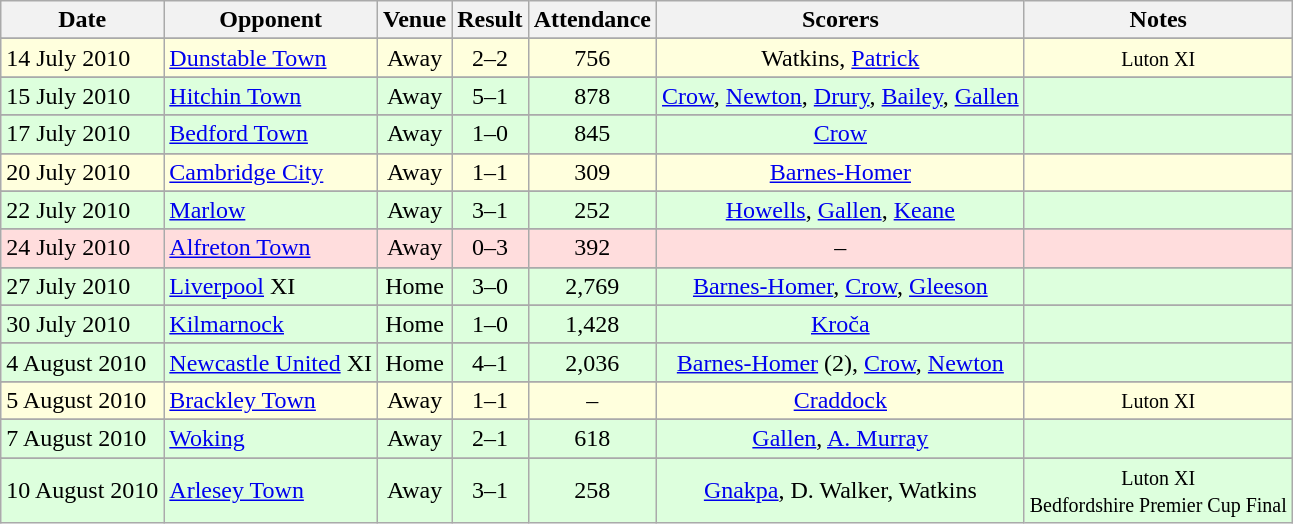<table class="wikitable">
<tr>
<th>Date</th>
<th>Opponent</th>
<th>Venue</th>
<th>Result</th>
<th>Attendance</th>
<th>Scorers</th>
<th>Notes</th>
</tr>
<tr>
</tr>
<tr bgcolor="#ffffdd">
<td>14 July 2010</td>
<td><a href='#'>Dunstable Town</a></td>
<td align="center">Away</td>
<td align="center">2–2</td>
<td align="center">756</td>
<td align="center">Watkins, <a href='#'>Patrick</a></td>
<td align="center"><small>Luton XI</small></td>
</tr>
<tr>
</tr>
<tr style="background: #ddffdd;">
<td>15 July 2010</td>
<td><a href='#'>Hitchin Town</a></td>
<td align="center">Away</td>
<td align="center">5–1</td>
<td align="center">878</td>
<td align="center"><a href='#'>Crow</a>, <a href='#'>Newton</a>, <a href='#'>Drury</a>, <a href='#'>Bailey</a>, <a href='#'>Gallen</a></td>
<td align="center"></td>
</tr>
<tr>
</tr>
<tr style="background: #ddffdd;">
<td>17 July 2010</td>
<td><a href='#'>Bedford Town</a></td>
<td align="center">Away</td>
<td align="center">1–0</td>
<td align="center">845</td>
<td align="center"><a href='#'>Crow</a></td>
<td align="center"></td>
</tr>
<tr>
</tr>
<tr bgcolor="#ffffdd">
<td>20 July 2010</td>
<td><a href='#'>Cambridge City</a></td>
<td align="center">Away</td>
<td align="center">1–1</td>
<td align="center">309</td>
<td align="center"><a href='#'>Barnes-Homer</a></td>
<td align="center"></td>
</tr>
<tr>
</tr>
<tr style="background: #ddffdd;">
<td>22 July 2010</td>
<td><a href='#'>Marlow</a></td>
<td align="center">Away</td>
<td align="center">3–1</td>
<td align="center">252</td>
<td align="center"><a href='#'>Howells</a>, <a href='#'>Gallen</a>, <a href='#'>Keane</a></td>
<td align="center"></td>
</tr>
<tr>
</tr>
<tr style="background: #ffdddd;">
<td>24 July 2010</td>
<td><a href='#'>Alfreton Town</a></td>
<td align="center">Away</td>
<td align="center">0–3</td>
<td align="center">392</td>
<td align="center">–</td>
<td align="center"></td>
</tr>
<tr>
</tr>
<tr style="background: #ddffdd;">
<td>27 July 2010</td>
<td><a href='#'>Liverpool</a> XI</td>
<td align="center">Home</td>
<td align="center">3–0</td>
<td align="center">2,769</td>
<td align="center"><a href='#'>Barnes-Homer</a>, <a href='#'>Crow</a>, <a href='#'>Gleeson</a></td>
<td align="center"></td>
</tr>
<tr>
</tr>
<tr style="background: #ddffdd;">
<td>30 July 2010</td>
<td><a href='#'>Kilmarnock</a></td>
<td align="center">Home</td>
<td align="center">1–0</td>
<td align="center">1,428</td>
<td align="center"><a href='#'>Kroča</a></td>
<td align="center"></td>
</tr>
<tr>
</tr>
<tr style="background: #ddffdd;">
<td>4 August 2010</td>
<td><a href='#'>Newcastle United</a> XI</td>
<td align="center">Home</td>
<td align="center">4–1</td>
<td align="center">2,036</td>
<td align="center"><a href='#'>Barnes-Homer</a> (2), <a href='#'>Crow</a>, <a href='#'>Newton</a></td>
<td align="center"></td>
</tr>
<tr>
</tr>
<tr bgcolor="#ffffdd">
<td>5 August 2010</td>
<td><a href='#'>Brackley Town</a></td>
<td align="center">Away</td>
<td align="center">1–1</td>
<td align="center">–</td>
<td align="center"><a href='#'>Craddock</a></td>
<td align="center"><small>Luton XI</small></td>
</tr>
<tr>
</tr>
<tr style="background: #ddffdd;">
<td>7 August 2010</td>
<td><a href='#'>Woking</a></td>
<td align="center">Away</td>
<td align="center">2–1</td>
<td align="center">618</td>
<td align="center"><a href='#'>Gallen</a>, <a href='#'>A. Murray</a></td>
<td align="center"></td>
</tr>
<tr>
</tr>
<tr style="background: #ddffdd;">
<td>10 August 2010</td>
<td><a href='#'>Arlesey Town</a></td>
<td align="center">Away</td>
<td align="center">3–1</td>
<td align="center">258</td>
<td align="center"><a href='#'>Gnakpa</a>, D. Walker, Watkins</td>
<td align="center"><small>Luton XI</small><br><small>Bedfordshire Premier Cup Final</small></td>
</tr>
</table>
